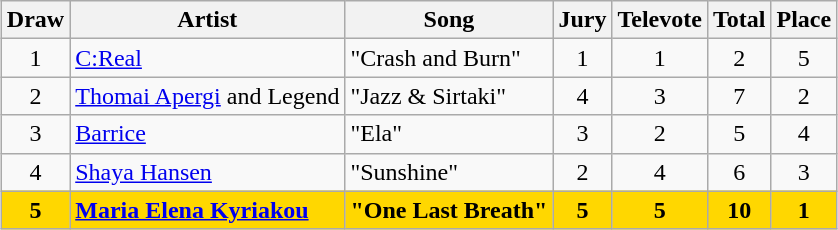<table class="sortable wikitable" style="margin: 1em auto 1em auto; text-align:center">
<tr>
<th>Draw</th>
<th>Artist</th>
<th>Song</th>
<th>Jury</th>
<th>Televote</th>
<th>Total</th>
<th>Place</th>
</tr>
<tr>
<td>1</td>
<td align="left"><a href='#'>C:Real</a></td>
<td align="left">"Crash and Burn"</td>
<td>1</td>
<td>1</td>
<td>2</td>
<td>5</td>
</tr>
<tr>
<td>2</td>
<td align="left"><a href='#'>Thomai Apergi</a> and Legend</td>
<td align="left">"Jazz & Sirtaki"</td>
<td>4</td>
<td>3</td>
<td>7</td>
<td>2</td>
</tr>
<tr>
<td>3</td>
<td align="left"><a href='#'>Barrice</a></td>
<td align="left">"Ela"</td>
<td>3</td>
<td>2</td>
<td>5</td>
<td>4</td>
</tr>
<tr>
<td>4</td>
<td align="left"><a href='#'>Shaya Hansen</a></td>
<td align="left">"Sunshine"</td>
<td>2</td>
<td>4</td>
<td>6</td>
<td>3</td>
</tr>
<tr style="font-weight: bold; background: gold;">
<td>5</td>
<td align="left"><a href='#'>Maria Elena Kyriakou</a></td>
<td align="left">"One Last Breath"</td>
<td>5</td>
<td>5</td>
<td>10</td>
<td>1</td>
</tr>
</table>
